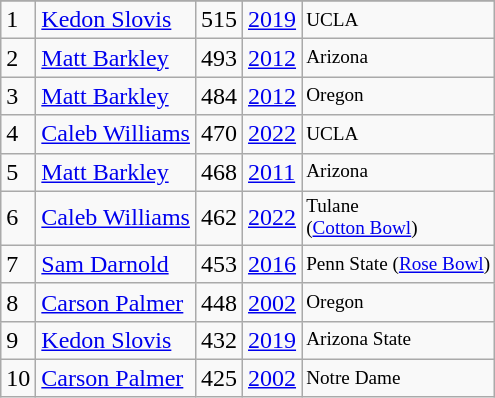<table class="wikitable">
<tr>
</tr>
<tr>
<td>1</td>
<td><a href='#'>Kedon Slovis</a></td>
<td>515</td>
<td><a href='#'>2019</a></td>
<td style="font-size:80%;">UCLA</td>
</tr>
<tr>
<td>2</td>
<td><a href='#'>Matt Barkley</a></td>
<td>493</td>
<td><a href='#'>2012</a></td>
<td style="font-size:80%;">Arizona</td>
</tr>
<tr>
<td>3</td>
<td><a href='#'>Matt Barkley</a></td>
<td>484</td>
<td><a href='#'>2012</a></td>
<td style="font-size:80%;">Oregon</td>
</tr>
<tr>
<td>4</td>
<td><a href='#'>Caleb Williams</a></td>
<td>470</td>
<td><a href='#'>2022</a></td>
<td style="font-size:80%;">UCLA</td>
</tr>
<tr>
<td>5</td>
<td><a href='#'>Matt Barkley</a></td>
<td>468</td>
<td><a href='#'>2011</a></td>
<td style="font-size:80%;">Arizona</td>
</tr>
<tr>
<td>6</td>
<td><a href='#'>Caleb Williams</a></td>
<td>462</td>
<td><a href='#'>2022</a></td>
<td style="font-size:80%;">Tulane<br>(<a href='#'>Cotton Bowl</a>)</td>
</tr>
<tr>
<td>7</td>
<td><a href='#'>Sam Darnold</a></td>
<td>453</td>
<td><a href='#'>2016</a></td>
<td style="font-size:80%;">Penn State (<a href='#'>Rose Bowl</a>)</td>
</tr>
<tr>
<td>8</td>
<td><a href='#'>Carson Palmer</a></td>
<td>448</td>
<td><a href='#'>2002</a></td>
<td style="font-size:80%;">Oregon</td>
</tr>
<tr>
<td>9</td>
<td><a href='#'>Kedon Slovis</a></td>
<td>432</td>
<td><a href='#'>2019</a></td>
<td style="font-size:80%;">Arizona State</td>
</tr>
<tr>
<td>10</td>
<td><a href='#'>Carson Palmer</a></td>
<td>425</td>
<td><a href='#'>2002</a></td>
<td style="font-size:80%;">Notre Dame</td>
</tr>
</table>
